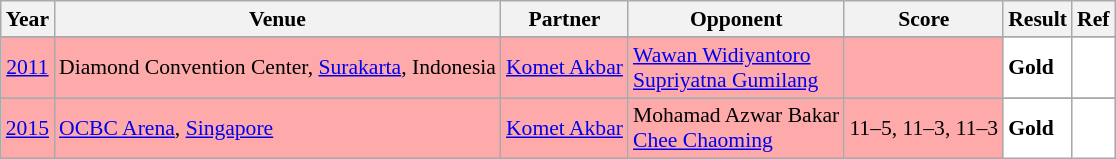<table class="sortable wikitable" style="font-size: 90%;">
<tr>
<th>Year</th>
<th>Venue</th>
<th>Partner</th>
<th>Opponent</th>
<th>Score</th>
<th>Result</th>
<th>Ref</th>
</tr>
<tr>
</tr>
<tr style="background:#FFAAAA">
<td align="center"><a href='#'>2011</a></td>
<td align="left">Diamond Convention Center, <a href='#'>Surakarta</a>, Indonesia</td>
<td align="left"> <a href='#'>Komet Akbar</a></td>
<td align="left"> <a href='#'>Wawan Widiyantoro</a> <br>  <a href='#'>Supriyatna Gumilang</a></td>
<td align="left"></td>
<td style="text-align:left; background:white"> <strong>Gold</strong></td>
<td style="text-align:center; background:white"></td>
</tr>
<tr>
</tr>
<tr style="background:#FFAAAA">
<td align="center"><a href='#'>2015</a></td>
<td align="left"><a href='#'>OCBC Arena</a>, <a href='#'>Singapore</a></td>
<td align="left"> <a href='#'>Komet Akbar</a></td>
<td align="left"> Mohamad Azwar Bakar <br>  <a href='#'>Chee Chaoming</a></td>
<td align="left">11–5, 11–3, 11–3</td>
<td style="text-align:left; background:white"> <strong>Gold</strong></td>
<td style="text-align:center; background:white"></td>
</tr>
</table>
